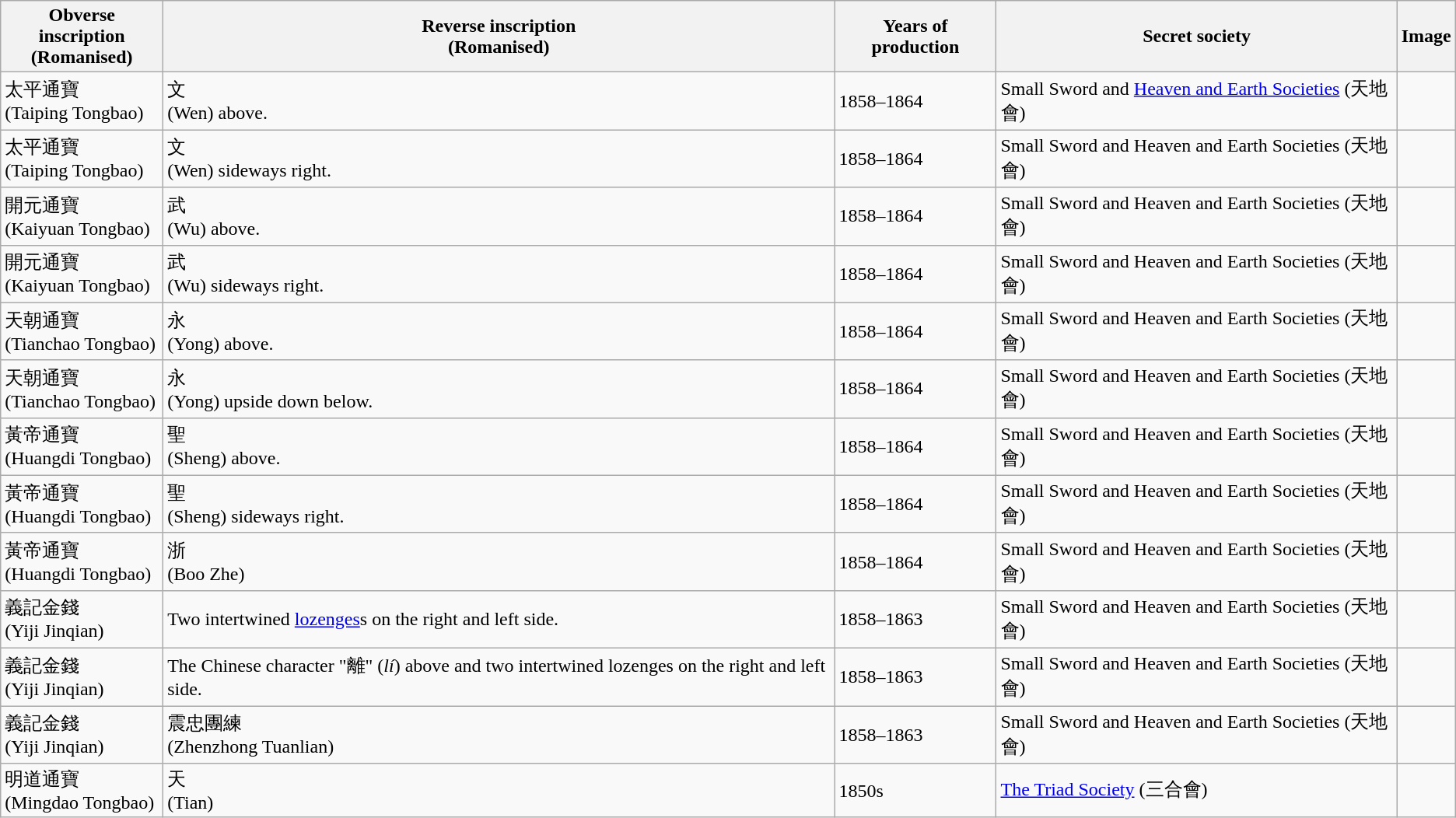<table class="wikitable">
<tr>
<th>Obverse inscription<br>(Romanised)</th>
<th>Reverse inscription<br>(Romanised)</th>
<th>Years of production</th>
<th>Secret society</th>
<th>Image</th>
</tr>
<tr>
<td>太平通寶<br>(Taiping Tongbao)</td>
<td>文<br>(Wen) above.</td>
<td>1858–1864</td>
<td>Small Sword and <a href='#'>Heaven and Earth Societies</a> (天地會)</td>
<td></td>
</tr>
<tr>
<td>太平通寶<br>(Taiping Tongbao)</td>
<td>文<br>(Wen) sideways right.</td>
<td>1858–1864</td>
<td>Small Sword and Heaven and Earth Societies (天地會)</td>
<td></td>
</tr>
<tr>
<td>開元通寶<br>(Kaiyuan Tongbao)</td>
<td>武<br>(Wu) above.</td>
<td>1858–1864</td>
<td>Small Sword and Heaven and Earth Societies (天地會)</td>
<td></td>
</tr>
<tr>
<td>開元通寶<br>(Kaiyuan Tongbao)</td>
<td>武<br>(Wu) sideways right.</td>
<td>1858–1864</td>
<td>Small Sword and Heaven and Earth Societies (天地會)</td>
<td></td>
</tr>
<tr>
<td>天朝通寶<br>(Tianchao Tongbao)</td>
<td>永<br>(Yong) above.</td>
<td>1858–1864</td>
<td>Small Sword and Heaven and Earth Societies (天地會)</td>
<td></td>
</tr>
<tr>
<td>天朝通寶<br>(Tianchao Tongbao)</td>
<td>永<br>(Yong) upside down below.</td>
<td>1858–1864</td>
<td>Small Sword and Heaven and Earth Societies (天地會)</td>
<td></td>
</tr>
<tr>
<td>黃帝通寶<br>(Huangdi Tongbao)</td>
<td>聖<br>(Sheng) above.</td>
<td>1858–1864</td>
<td>Small Sword and Heaven and Earth Societies (天地會)</td>
<td></td>
</tr>
<tr>
<td>黃帝通寶<br>(Huangdi Tongbao)</td>
<td>聖<br>(Sheng) sideways right.</td>
<td>1858–1864</td>
<td>Small Sword and Heaven and Earth Societies (天地會)</td>
<td></td>
</tr>
<tr>
<td>黃帝通寶<br>(Huangdi Tongbao)</td>
<td> 浙<br>(Boo Zhe)</td>
<td>1858–1864</td>
<td>Small Sword and Heaven and Earth Societies (天地會)</td>
<td></td>
</tr>
<tr>
<td>義記金錢<br>(Yiji Jinqian)</td>
<td>Two intertwined <a href='#'>lozenges</a>s on the right and left side.</td>
<td>1858–1863</td>
<td>Small Sword and Heaven and Earth Societies (天地會)</td>
<td></td>
</tr>
<tr>
<td>義記金錢<br>(Yiji Jinqian)</td>
<td>The Chinese character "離" (<em>lí</em>) above and two intertwined lozenges on the right and left side.</td>
<td>1858–1863</td>
<td>Small Sword and Heaven and Earth Societies (天地會)</td>
<td></td>
</tr>
<tr>
<td>義記金錢<br>(Yiji Jinqian)</td>
<td>震忠團練<br>(Zhenzhong Tuanlian)</td>
<td>1858–1863</td>
<td>Small Sword and Heaven and Earth Societies (天地會)</td>
<td></td>
</tr>
<tr>
<td>明道通寶<br>(Mingdao Tongbao)</td>
<td>天<br>(Tian)</td>
<td>1850s</td>
<td><a href='#'>The Triad Society</a> (三合會)</td>
<td></td>
</tr>
</table>
